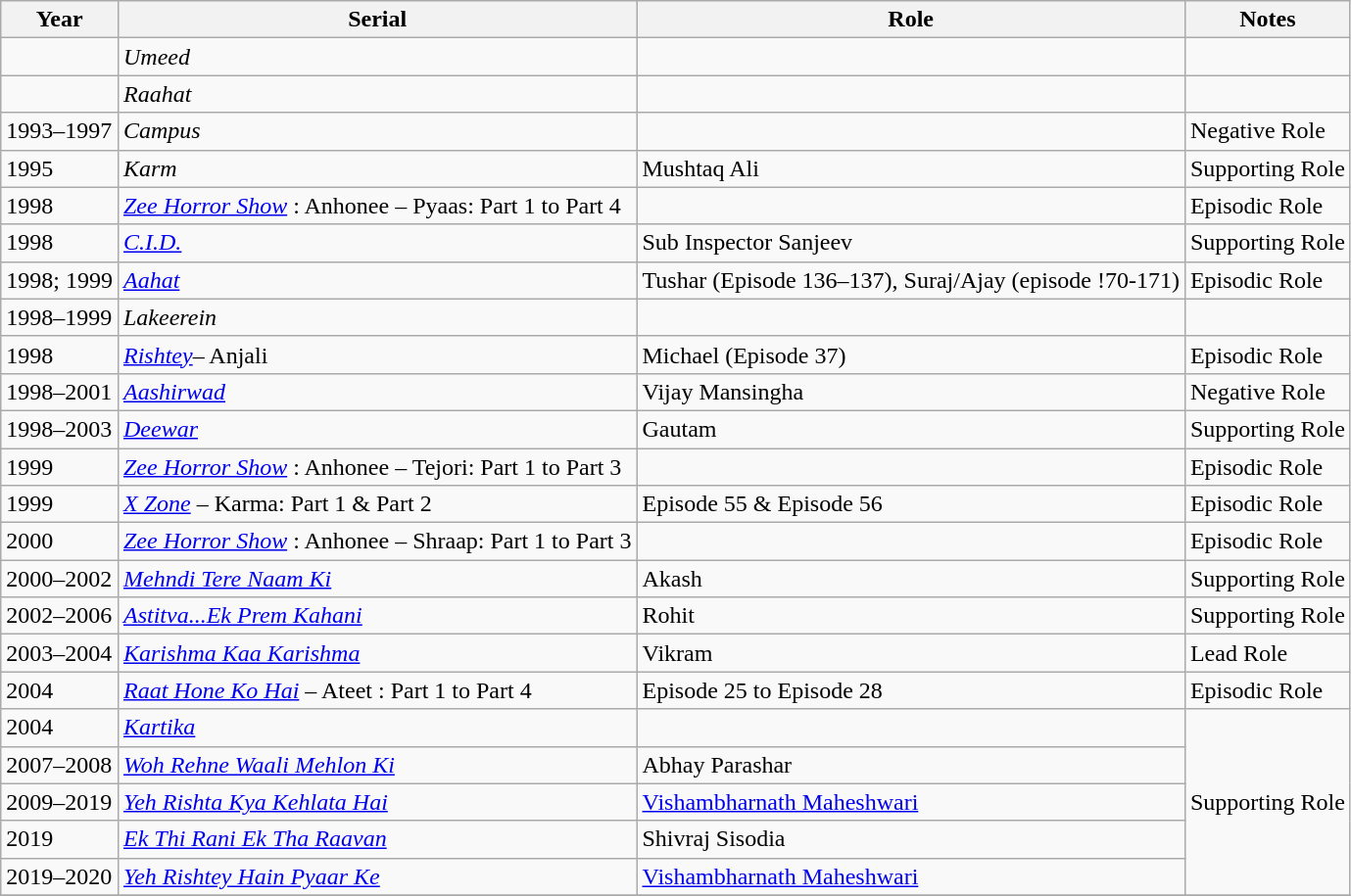<table class="wikitable sortable">
<tr>
<th>Year</th>
<th>Serial</th>
<th>Role</th>
<th>Notes</th>
</tr>
<tr>
<td></td>
<td><em>Umeed</em></td>
<td></td>
<td></td>
</tr>
<tr>
<td></td>
<td><em>Raahat</em></td>
<td></td>
<td></td>
</tr>
<tr>
<td>1993–1997</td>
<td><em>Campus</em></td>
<td></td>
<td>Negative Role</td>
</tr>
<tr>
<td>1995</td>
<td><em>Karm</em></td>
<td>Mushtaq Ali</td>
<td>Supporting Role</td>
</tr>
<tr>
<td>1998</td>
<td><em><a href='#'>Zee Horror Show</a></em> : Anhonee – Pyaas: Part 1 to Part 4</td>
<td></td>
<td>Episodic Role</td>
</tr>
<tr>
<td>1998</td>
<td><em><a href='#'>C.I.D.</a></em></td>
<td>Sub Inspector Sanjeev</td>
<td>Supporting Role</td>
</tr>
<tr>
<td>1998; 1999</td>
<td><em><a href='#'>Aahat</a></em></td>
<td>Tushar (Episode 136–137), Suraj/Ajay (episode !70-171)</td>
<td>Episodic Role</td>
</tr>
<tr>
<td>1998–1999</td>
<td><em>Lakeerein</em></td>
<td></td>
<td></td>
</tr>
<tr>
<td>1998</td>
<td><em><a href='#'>Rishtey</a></em>–  Anjali</td>
<td>Michael (Episode 37)</td>
<td>Episodic Role</td>
</tr>
<tr>
<td>1998–2001</td>
<td><em><a href='#'>Aashirwad</a></em></td>
<td>Vijay Mansingha</td>
<td>Negative Role</td>
</tr>
<tr>
<td>1998–2003</td>
<td><em><a href='#'>Deewar</a></em></td>
<td>Gautam</td>
<td>Supporting Role</td>
</tr>
<tr>
<td>1999</td>
<td><em><a href='#'>Zee Horror Show</a></em> : Anhonee – Tejori: Part 1 to Part 3</td>
<td></td>
<td>Episodic Role</td>
</tr>
<tr>
<td>1999</td>
<td><em><a href='#'>X Zone</a></em> – Karma: Part 1 & Part 2</td>
<td>Episode 55 & Episode 56</td>
<td>Episodic Role</td>
</tr>
<tr>
<td>2000</td>
<td><em><a href='#'>Zee Horror Show</a></em> : Anhonee – Shraap: Part 1 to Part 3</td>
<td></td>
<td>Episodic Role</td>
</tr>
<tr>
<td>2000–2002</td>
<td><em><a href='#'>Mehndi Tere Naam Ki</a></em></td>
<td>Akash</td>
<td>Supporting Role</td>
</tr>
<tr>
<td>2002–2006</td>
<td><em><a href='#'>Astitva...Ek Prem Kahani</a></em></td>
<td>Rohit</td>
<td>Supporting Role</td>
</tr>
<tr>
<td>2003–2004</td>
<td><em><a href='#'>Karishma Kaa Karishma</a></em></td>
<td>Vikram</td>
<td>Lead Role</td>
</tr>
<tr>
<td>2004</td>
<td><em><a href='#'>Raat Hone Ko Hai</a></em> – Ateet : Part 1 to Part 4</td>
<td>Episode 25 to Episode 28</td>
<td>Episodic Role</td>
</tr>
<tr>
<td>2004</td>
<td><em><a href='#'>Kartika</a></em></td>
<td></td>
<td rowspan = "5">Supporting Role</td>
</tr>
<tr>
<td>2007–2008</td>
<td><em><a href='#'>Woh Rehne Waali Mehlon Ki</a></em></td>
<td>Abhay Parashar</td>
</tr>
<tr>
<td>2009–2019</td>
<td><em><a href='#'>Yeh Rishta Kya Kehlata Hai</a></em></td>
<td><a href='#'>Vishambharnath Maheshwari</a></td>
</tr>
<tr>
<td>2019</td>
<td><em><a href='#'>Ek Thi Rani Ek Tha Raavan</a></em></td>
<td>Shivraj Sisodia</td>
</tr>
<tr>
<td>2019–2020</td>
<td><em><a href='#'>Yeh Rishtey Hain Pyaar Ke</a></em></td>
<td><a href='#'>Vishambharnath Maheshwari</a></td>
</tr>
<tr>
</tr>
</table>
